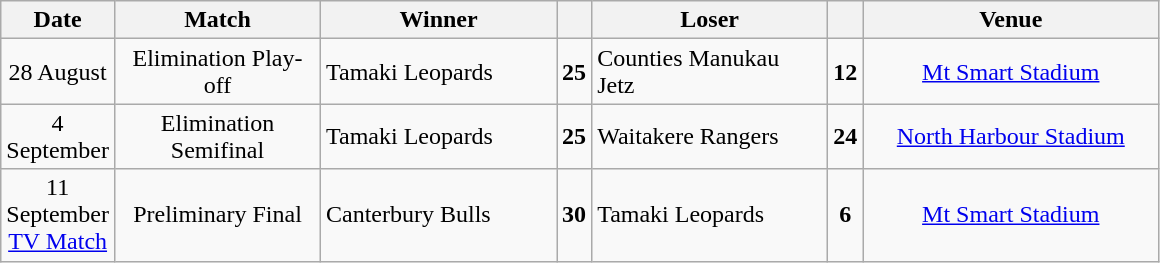<table class="wikitable">
<tr align=center>
<th width=5=100>Date</th>
<th width=130>Match</th>
<th width=150>Winner</th>
<th width=13></th>
<th width=150>Loser</th>
<th width=13></th>
<th width=190>Venue</th>
</tr>
<tr align=center>
<td>28 August</td>
<td>Elimination Play-off</td>
<td align="left">Tamaki Leopards</td>
<td><strong>25</strong></td>
<td align="left">Counties Manukau Jetz</td>
<td><strong>12</strong></td>
<td><a href='#'>Mt Smart Stadium</a></td>
</tr>
<tr align=center>
<td>4 September</td>
<td>Elimination Semifinal</td>
<td align="left">Tamaki Leopards</td>
<td><strong>25</strong></td>
<td align="left">Waitakere Rangers</td>
<td><strong>24</strong></td>
<td><a href='#'>North Harbour Stadium</a></td>
</tr>
<tr align=center>
<td>11 September <br> <a href='#'>TV Match</a></td>
<td>Preliminary Final</td>
<td align="left">Canterbury Bulls</td>
<td><strong>30</strong></td>
<td align="left">Tamaki Leopards</td>
<td><strong>6</strong></td>
<td><a href='#'>Mt Smart Stadium</a></td>
</tr>
</table>
